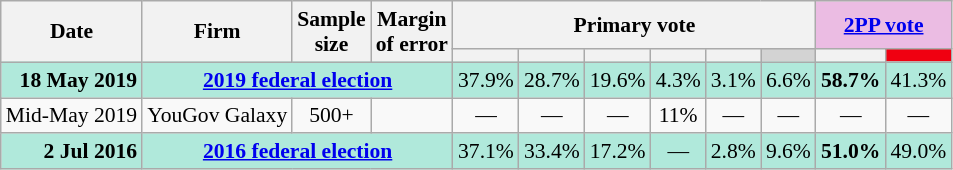<table class="nowrap wikitable tpl-blanktable" style=text-align:center;font-size:90%>
<tr>
<th rowspan=2>Date</th>
<th rowspan=2>Firm</th>
<th rowspan=2>Sample<br>size</th>
<th rowspan=2>Margin<br>of error</th>
<th colspan=6>Primary vote</th>
<th colspan=2 class=unsortable style=background:#ebbce3><a href='#'>2PP vote</a></th>
</tr>
<tr>
<th style=background:></th>
<th style=background:></th>
<th style=background:></th>
<th style=background:></th>
<th style=background:></th>
<th style=background:lightgray></th>
<th style=background:></th>
<th style="background:#F00011"></th>
</tr>
<tr style="background:#b0e9db">
<td style="text-align:right"><strong>18 May 2019</strong></td>
<td colspan="3" style="text-align:center"><strong><a href='#'>2019 federal election</a></strong></td>
<td>37.9%</td>
<td>28.7%</td>
<td>19.6%</td>
<td>4.3%</td>
<td>3.1%</td>
<td>6.6%</td>
<td><strong>58.7%</strong></td>
<td>41.3%</td>
</tr>
<tr>
<td style="text-align:right">Mid-May 2019</td>
<td style="text-align:left">YouGov Galaxy</td>
<td>500+</td>
<td></td>
<td>—</td>
<td>—</td>
<td>—</td>
<td>11%</td>
<td>—</td>
<td>—</td>
<td>—</td>
<td>—</td>
</tr>
<tr style="background:#b0e9db">
<td style="text-align:right"><strong>2 Jul 2016</strong></td>
<td colspan="3" style="text-align:center"><strong><a href='#'>2016 federal election</a></strong></td>
<td>37.1%</td>
<td>33.4%</td>
<td>17.2%</td>
<td>—</td>
<td>2.8%</td>
<td>9.6%</td>
<td><strong>51.0%</strong></td>
<td>49.0%</td>
</tr>
</table>
